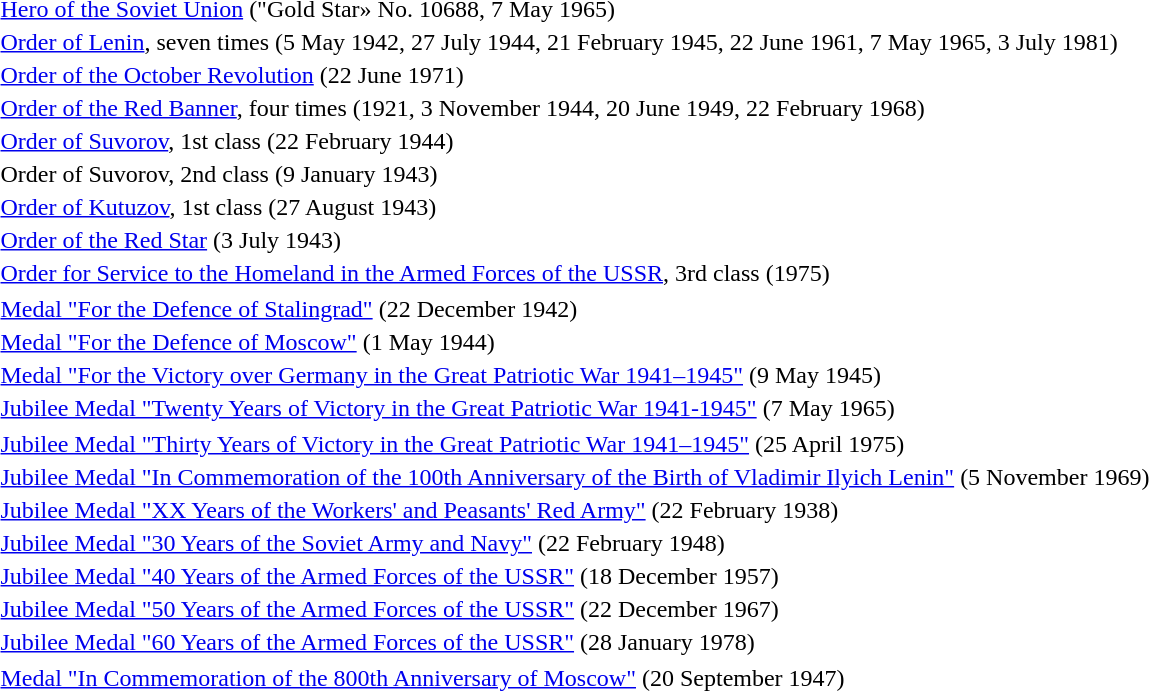<table>
<tr>
<td></td>
<td><a href='#'>Hero of the Soviet Union</a> ("Gold Star» No. 10688, 7 May 1965)</td>
</tr>
<tr>
<td></td>
<td><a href='#'>Order of Lenin</a>, seven times (5 May 1942, 27 July 1944, 21 February 1945, 22 June 1961, 7 May 1965, 3 July 1981)</td>
</tr>
<tr>
<td></td>
<td><a href='#'>Order of the October Revolution</a> (22 June 1971)</td>
</tr>
<tr>
<td></td>
<td><a href='#'>Order of the Red Banner</a>, four times (1921, 3 November 1944, 20 June 1949, 22 February 1968)</td>
</tr>
<tr>
<td></td>
<td><a href='#'>Order of Suvorov</a>, 1st class (22 February 1944)</td>
</tr>
<tr>
<td></td>
<td>Order of Suvorov, 2nd class (9 January 1943)</td>
</tr>
<tr>
<td></td>
<td><a href='#'>Order of Kutuzov</a>, 1st class (27 August 1943)</td>
</tr>
<tr>
<td></td>
<td><a href='#'>Order of the Red Star</a> (3 July 1943)</td>
</tr>
<tr>
<td></td>
<td><a href='#'>Order for Service to the Homeland in the Armed Forces of the USSR</a>, 3rd class (1975)</td>
</tr>
<tr>
</tr>
<tr>
<td></td>
<td><a href='#'>Medal "For the Defence of Stalingrad"</a> (22 December 1942)</td>
</tr>
<tr>
<td></td>
<td><a href='#'>Medal "For the Defence of Moscow"</a> (1 May 1944)</td>
</tr>
<tr>
<td></td>
<td><a href='#'>Medal "For the Victory over Germany in the Great Patriotic War 1941–1945"</a> (9 May 1945)</td>
</tr>
<tr>
<td></td>
<td><a href='#'>Jubilee Medal "Twenty Years of Victory in the Great Patriotic War 1941-1945"</a> (7 May 1965)</td>
</tr>
<tr>
</tr>
<tr>
<td></td>
<td><a href='#'>Jubilee Medal "Thirty Years of Victory in the Great Patriotic War 1941–1945"</a> (25 April 1975)</td>
</tr>
<tr>
<td></td>
<td><a href='#'>Jubilee Medal "In Commemoration of the 100th Anniversary of the Birth of Vladimir Ilyich Lenin"</a> (5 November 1969)</td>
</tr>
<tr>
<td></td>
<td><a href='#'>Jubilee Medal "XX Years of the Workers' and Peasants' Red Army"</a> (22 February 1938)</td>
</tr>
<tr>
<td></td>
<td><a href='#'>Jubilee Medal "30 Years of the Soviet Army and Navy"</a> (22 February 1948)</td>
</tr>
<tr>
<td></td>
<td><a href='#'>Jubilee Medal "40 Years of the Armed Forces of the USSR"</a> (18 December 1957)</td>
</tr>
<tr>
<td></td>
<td><a href='#'>Jubilee Medal "50 Years of the Armed Forces of the USSR"</a> (22 December 1967)</td>
</tr>
<tr>
<td></td>
<td><a href='#'>Jubilee Medal "60 Years of the Armed Forces of the USSR"</a> (28 January 1978)</td>
</tr>
<tr>
</tr>
<tr>
<td></td>
<td><a href='#'>Medal "In Commemoration of the 800th Anniversary of Moscow"</a> (20 September 1947)</td>
</tr>
<tr>
</tr>
</table>
